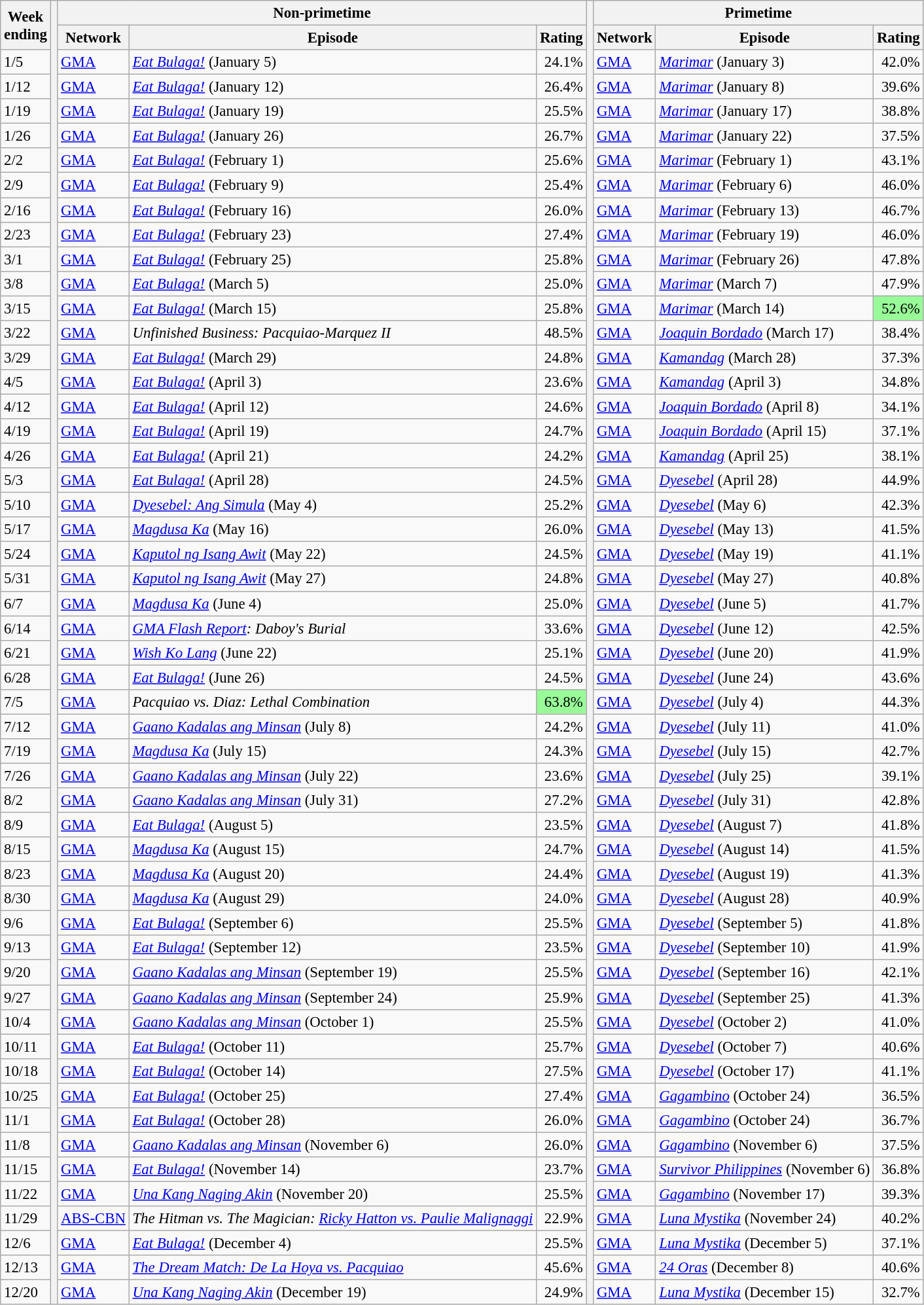<table class="wikitable" style="font-size:95%;">
<tr>
<th rowspan=2>Week<br>ending</th>
<th rowspan=56></th>
<th colspan=3>Non-primetime</th>
<th rowspan=56></th>
<th colspan=3>Primetime</th>
</tr>
<tr>
<th>Network</th>
<th>Episode</th>
<th>Rating</th>
<th>Network</th>
<th>Episode</th>
<th>Rating</th>
</tr>
<tr>
<td>1/5</td>
<td><a href='#'>GMA</a></td>
<td><em><a href='#'>Eat Bulaga!</a></em> (January 5)</td>
<td align=right>24.1%</td>
<td><a href='#'>GMA</a></td>
<td><em><a href='#'>Marimar</a></em> (January 3)</td>
<td align=right>42.0%</td>
</tr>
<tr>
<td>1/12</td>
<td><a href='#'>GMA</a></td>
<td><em><a href='#'>Eat Bulaga!</a></em> (January 12)</td>
<td align=right>26.4%</td>
<td><a href='#'>GMA</a></td>
<td><em><a href='#'>Marimar</a></em> (January 8)</td>
<td align=right>39.6%</td>
</tr>
<tr>
<td>1/19</td>
<td><a href='#'>GMA</a></td>
<td><em><a href='#'>Eat Bulaga!</a></em> (January 19)</td>
<td align=right>25.5%</td>
<td><a href='#'>GMA</a></td>
<td><em><a href='#'>Marimar</a></em> (January 17)</td>
<td align=right>38.8%</td>
</tr>
<tr>
<td>1/26</td>
<td><a href='#'>GMA</a></td>
<td><em><a href='#'>Eat Bulaga!</a></em> (January 26)</td>
<td align=right>26.7%</td>
<td><a href='#'>GMA</a></td>
<td><em><a href='#'>Marimar</a></em> (January 22)</td>
<td align=right>37.5%</td>
</tr>
<tr>
<td>2/2</td>
<td><a href='#'>GMA</a></td>
<td><em><a href='#'>Eat Bulaga!</a></em> (February 1)</td>
<td align=right>25.6%</td>
<td><a href='#'>GMA</a></td>
<td><em><a href='#'>Marimar</a></em> (February 1)</td>
<td align=right>43.1%</td>
</tr>
<tr>
<td>2/9</td>
<td><a href='#'>GMA</a></td>
<td><em><a href='#'>Eat Bulaga!</a></em> (February 9)</td>
<td align=right>25.4%</td>
<td><a href='#'>GMA</a></td>
<td><em><a href='#'>Marimar</a></em> (February 6)</td>
<td align=right>46.0%</td>
</tr>
<tr>
<td>2/16</td>
<td><a href='#'>GMA</a></td>
<td><em><a href='#'>Eat Bulaga!</a></em> (February 16)</td>
<td align=right>26.0%</td>
<td><a href='#'>GMA</a></td>
<td><em><a href='#'>Marimar</a></em> (February 13)</td>
<td align=right>46.7%</td>
</tr>
<tr>
<td>2/23</td>
<td><a href='#'>GMA</a></td>
<td><em><a href='#'>Eat Bulaga!</a></em> (February 23)</td>
<td align=right>27.4%</td>
<td><a href='#'>GMA</a></td>
<td><em><a href='#'>Marimar</a></em> (February 19)</td>
<td align=right>46.0%</td>
</tr>
<tr>
<td>3/1</td>
<td><a href='#'>GMA</a></td>
<td><em><a href='#'>Eat Bulaga!</a></em> (February 25)</td>
<td align=right>25.8%</td>
<td><a href='#'>GMA</a></td>
<td><em><a href='#'>Marimar</a></em> (February 26)</td>
<td align=right>47.8%</td>
</tr>
<tr>
<td>3/8</td>
<td><a href='#'>GMA</a></td>
<td><em><a href='#'>Eat Bulaga!</a></em> (March 5)</td>
<td align=right>25.0%</td>
<td><a href='#'>GMA</a></td>
<td><em><a href='#'>Marimar</a></em> (March 7)</td>
<td align=right>47.9%</td>
</tr>
<tr>
<td>3/15</td>
<td><a href='#'>GMA</a></td>
<td><em><a href='#'>Eat Bulaga!</a></em> (March 15)</td>
<td align=right>25.8%</td>
<td><a href='#'>GMA</a></td>
<td><em><a href='#'>Marimar</a></em> (March 14)</td>
<td align=right bgcolor="#98fb98">52.6%</td>
</tr>
<tr>
<td>3/22</td>
<td><a href='#'>GMA</a></td>
<td><em>Unfinished Business: Pacquiao-Marquez II</em></td>
<td align=right>48.5%</td>
<td><a href='#'>GMA</a></td>
<td><em><a href='#'>Joaquin Bordado</a></em> (March 17)</td>
<td align=right>38.4%</td>
</tr>
<tr>
<td>3/29</td>
<td><a href='#'>GMA</a></td>
<td><em><a href='#'>Eat Bulaga!</a></em> (March 29)</td>
<td align=right>24.8%</td>
<td><a href='#'>GMA</a></td>
<td><em><a href='#'>Kamandag</a></em> (March 28)</td>
<td align=right>37.3%</td>
</tr>
<tr>
<td>4/5</td>
<td><a href='#'>GMA</a></td>
<td><em><a href='#'>Eat Bulaga!</a></em> (April 3)</td>
<td align=right>23.6%</td>
<td><a href='#'>GMA</a></td>
<td><em><a href='#'>Kamandag</a></em> (April 3)</td>
<td align=right>34.8%</td>
</tr>
<tr>
<td>4/12</td>
<td><a href='#'>GMA</a></td>
<td><em><a href='#'>Eat Bulaga!</a></em> (April 12)</td>
<td align=right>24.6%</td>
<td><a href='#'>GMA</a></td>
<td><em><a href='#'>Joaquin Bordado</a></em> (April 8)</td>
<td align=right>34.1%</td>
</tr>
<tr>
<td>4/19</td>
<td><a href='#'>GMA</a></td>
<td><em><a href='#'>Eat Bulaga!</a></em> (April 19)</td>
<td align=right>24.7%</td>
<td><a href='#'>GMA</a></td>
<td><em><a href='#'>Joaquin Bordado</a></em> (April 15)</td>
<td align=right>37.1%</td>
</tr>
<tr>
<td>4/26</td>
<td><a href='#'>GMA</a></td>
<td><em><a href='#'>Eat Bulaga!</a></em> (April 21)</td>
<td align=right>24.2%</td>
<td><a href='#'>GMA</a></td>
<td><em><a href='#'>Kamandag</a></em> (April 25)</td>
<td align=right>38.1%</td>
</tr>
<tr>
<td>5/3</td>
<td><a href='#'>GMA</a></td>
<td><em><a href='#'>Eat Bulaga!</a></em> (April 28)</td>
<td align=right>24.5%</td>
<td><a href='#'>GMA</a></td>
<td><em><a href='#'>Dyesebel</a></em> (April 28)</td>
<td align=right>44.9%</td>
</tr>
<tr>
<td>5/10</td>
<td><a href='#'>GMA</a></td>
<td><em><a href='#'>Dyesebel: Ang Simula</a></em> (May 4)</td>
<td align=right>25.2%</td>
<td><a href='#'>GMA</a></td>
<td><em><a href='#'>Dyesebel</a></em> (May 6)</td>
<td align=right>42.3%</td>
</tr>
<tr>
<td>5/17</td>
<td><a href='#'>GMA</a></td>
<td><em><a href='#'>Magdusa Ka</a></em> (May 16)</td>
<td align=right>26.0%</td>
<td><a href='#'>GMA</a></td>
<td><em><a href='#'>Dyesebel</a></em> (May 13)</td>
<td align=right>41.5%</td>
</tr>
<tr>
<td>5/24</td>
<td><a href='#'>GMA</a></td>
<td><em><a href='#'>Kaputol ng Isang Awit</a></em> (May 22)</td>
<td align=right>24.5%</td>
<td><a href='#'>GMA</a></td>
<td><em><a href='#'>Dyesebel</a></em> (May 19)</td>
<td align=right>41.1%</td>
</tr>
<tr>
<td>5/31</td>
<td><a href='#'>GMA</a></td>
<td><em><a href='#'>Kaputol ng Isang Awit</a></em> (May 27)</td>
<td align=right>24.8%</td>
<td><a href='#'>GMA</a></td>
<td><em><a href='#'>Dyesebel</a></em> (May 27)</td>
<td align=right>40.8%</td>
</tr>
<tr>
<td>6/7</td>
<td><a href='#'>GMA</a></td>
<td><em><a href='#'>Magdusa Ka</a></em> (June 4)</td>
<td align=right>25.0%</td>
<td><a href='#'>GMA</a></td>
<td><em><a href='#'>Dyesebel</a></em> (June 5)</td>
<td align=right>41.7%</td>
</tr>
<tr>
<td>6/14</td>
<td><a href='#'>GMA</a></td>
<td><em><a href='#'>GMA Flash Report</a>: Daboy's Burial</em></td>
<td align=right>33.6%</td>
<td><a href='#'>GMA</a></td>
<td><em><a href='#'>Dyesebel</a></em> (June 12)</td>
<td align=right>42.5%</td>
</tr>
<tr>
<td>6/21</td>
<td><a href='#'>GMA</a></td>
<td><em><a href='#'>Wish Ko Lang</a></em> (June 22)</td>
<td align=right>25.1%</td>
<td><a href='#'>GMA</a></td>
<td><em><a href='#'>Dyesebel</a></em> (June 20)</td>
<td align=right>41.9%</td>
</tr>
<tr>
<td>6/28</td>
<td><a href='#'>GMA</a></td>
<td><em><a href='#'>Eat Bulaga!</a></em> (June 26)</td>
<td align=right>24.5%</td>
<td><a href='#'>GMA</a></td>
<td><em><a href='#'>Dyesebel</a></em> (June 24)</td>
<td align=right>43.6%</td>
</tr>
<tr>
<td>7/5</td>
<td><a href='#'>GMA</a></td>
<td><em>Pacquiao vs. Diaz: Lethal Combination</em></td>
<td align=right bgcolor="#98fb98">63.8%</td>
<td><a href='#'>GMA</a></td>
<td><em><a href='#'>Dyesebel</a></em> (July 4)</td>
<td align=right>44.3%</td>
</tr>
<tr>
<td>7/12</td>
<td><a href='#'>GMA</a></td>
<td><em><a href='#'>Gaano Kadalas ang Minsan</a></em> (July 8)</td>
<td align=right>24.2%</td>
<td><a href='#'>GMA</a></td>
<td><em><a href='#'>Dyesebel</a></em> (July 11)</td>
<td align=right>41.0%</td>
</tr>
<tr>
<td>7/19</td>
<td><a href='#'>GMA</a></td>
<td><em><a href='#'>Magdusa Ka</a></em> (July 15)</td>
<td align=right>24.3%</td>
<td><a href='#'>GMA</a></td>
<td><em><a href='#'>Dyesebel</a></em> (July 15)</td>
<td align=right>42.7%</td>
</tr>
<tr>
<td>7/26</td>
<td><a href='#'>GMA</a></td>
<td><em><a href='#'>Gaano Kadalas ang Minsan</a></em> (July 22)</td>
<td align=right>23.6%</td>
<td><a href='#'>GMA</a></td>
<td><em><a href='#'>Dyesebel</a></em> (July 25)</td>
<td align=right>39.1%</td>
</tr>
<tr>
<td>8/2</td>
<td><a href='#'>GMA</a></td>
<td><em><a href='#'>Gaano Kadalas ang Minsan</a></em> (July 31)</td>
<td align=right>27.2%</td>
<td><a href='#'>GMA</a></td>
<td><em><a href='#'>Dyesebel</a></em> (July 31)</td>
<td align=right>42.8%</td>
</tr>
<tr>
<td>8/9</td>
<td><a href='#'>GMA</a></td>
<td><em><a href='#'>Eat Bulaga!</a></em> (August 5)</td>
<td align=right>23.5%</td>
<td><a href='#'>GMA</a></td>
<td><em><a href='#'>Dyesebel</a></em> (August 7)</td>
<td align=right>41.8%</td>
</tr>
<tr>
<td>8/15</td>
<td><a href='#'>GMA</a></td>
<td><em><a href='#'>Magdusa Ka</a></em> (August 15)</td>
<td align=right>24.7%</td>
<td><a href='#'>GMA</a></td>
<td><em><a href='#'>Dyesebel</a></em> (August 14)</td>
<td align=right>41.5%</td>
</tr>
<tr>
<td>8/23</td>
<td><a href='#'>GMA</a></td>
<td><em><a href='#'>Magdusa Ka</a></em> (August 20)</td>
<td align=right>24.4%</td>
<td><a href='#'>GMA</a></td>
<td><em><a href='#'>Dyesebel</a></em> (August 19)</td>
<td align=right>41.3%</td>
</tr>
<tr>
<td>8/30</td>
<td><a href='#'>GMA</a></td>
<td><em><a href='#'>Magdusa Ka</a></em> (August 29)</td>
<td align=right>24.0%</td>
<td><a href='#'>GMA</a></td>
<td><em><a href='#'>Dyesebel</a></em> (August 28)</td>
<td align=right>40.9%</td>
</tr>
<tr>
<td>9/6</td>
<td><a href='#'>GMA</a></td>
<td><em><a href='#'>Eat Bulaga!</a></em> (September 6)</td>
<td align=right>25.5%</td>
<td><a href='#'>GMA</a></td>
<td><em><a href='#'>Dyesebel</a></em> (September 5)</td>
<td align=right>41.8%</td>
</tr>
<tr>
<td>9/13</td>
<td><a href='#'>GMA</a></td>
<td><em><a href='#'>Eat Bulaga!</a></em> (September 12)</td>
<td align=right>23.5%</td>
<td><a href='#'>GMA</a></td>
<td><em><a href='#'>Dyesebel</a></em> (September 10)</td>
<td align=right>41.9%</td>
</tr>
<tr>
<td>9/20</td>
<td><a href='#'>GMA</a></td>
<td><em><a href='#'>Gaano Kadalas ang Minsan</a></em> (September 19)</td>
<td align=right>25.5%</td>
<td><a href='#'>GMA</a></td>
<td><em><a href='#'>Dyesebel</a></em> (September 16)</td>
<td align=right>42.1%</td>
</tr>
<tr>
<td>9/27</td>
<td><a href='#'>GMA</a></td>
<td><em><a href='#'>Gaano Kadalas ang Minsan</a></em> (September 24)</td>
<td align=right>25.9%</td>
<td><a href='#'>GMA</a></td>
<td><em><a href='#'>Dyesebel</a></em> (September 25)</td>
<td align=right>41.3%</td>
</tr>
<tr>
<td>10/4</td>
<td><a href='#'>GMA</a></td>
<td><em><a href='#'>Gaano Kadalas ang Minsan</a></em> (October 1)</td>
<td align=right>25.5%</td>
<td><a href='#'>GMA</a></td>
<td><em><a href='#'>Dyesebel</a></em> (October 2)</td>
<td align=right>41.0%</td>
</tr>
<tr>
<td>10/11</td>
<td><a href='#'>GMA</a></td>
<td><em><a href='#'>Eat Bulaga!</a></em> (October 11)</td>
<td align=right>25.7%</td>
<td><a href='#'>GMA</a></td>
<td><em><a href='#'>Dyesebel</a></em> (October 7)</td>
<td align=right>40.6%</td>
</tr>
<tr>
<td>10/18</td>
<td><a href='#'>GMA</a></td>
<td><em><a href='#'>Eat Bulaga!</a></em> (October 14)</td>
<td align=right>27.5%</td>
<td><a href='#'>GMA</a></td>
<td><em><a href='#'>Dyesebel</a></em> (October 17)</td>
<td align=right>41.1%</td>
</tr>
<tr>
<td>10/25</td>
<td><a href='#'>GMA</a></td>
<td><em><a href='#'>Eat Bulaga!</a></em> (October 25)</td>
<td align=right>27.4%</td>
<td><a href='#'>GMA</a></td>
<td><em><a href='#'>Gagambino</a></em> (October 24)</td>
<td align=right>36.5%</td>
</tr>
<tr>
<td>11/1</td>
<td><a href='#'>GMA</a></td>
<td><em><a href='#'>Eat Bulaga!</a></em> (October 28)</td>
<td align=right>26.0%</td>
<td><a href='#'>GMA</a></td>
<td><em><a href='#'>Gagambino</a></em> (October 24)</td>
<td align=right>36.7%</td>
</tr>
<tr>
<td>11/8</td>
<td><a href='#'>GMA</a></td>
<td><em><a href='#'>Gaano Kadalas ang Minsan</a></em> (November 6)</td>
<td align=right>26.0%</td>
<td><a href='#'>GMA</a></td>
<td><em><a href='#'>Gagambino</a></em> (November 6)</td>
<td align=right>37.5%</td>
</tr>
<tr>
<td>11/15</td>
<td><a href='#'>GMA</a></td>
<td><em><a href='#'>Eat Bulaga!</a></em> (November 14)</td>
<td align=right>23.7%</td>
<td><a href='#'>GMA</a></td>
<td><em><a href='#'>Survivor Philippines</a></em> (November 6)</td>
<td align=right>36.8%</td>
</tr>
<tr>
<td>11/22</td>
<td><a href='#'>GMA</a></td>
<td><em><a href='#'>Una Kang Naging Akin</a></em> (November 20)</td>
<td align=right>25.5%</td>
<td><a href='#'>GMA</a></td>
<td><em><a href='#'>Gagambino</a></em> (November 17)</td>
<td align=right>39.3%</td>
</tr>
<tr>
<td>11/29</td>
<td><a href='#'>ABS-CBN</a></td>
<td><em>The Hitman vs. The Magician: <a href='#'>Ricky Hatton vs. Paulie Malignaggi</a></em></td>
<td align=right>22.9%</td>
<td><a href='#'>GMA</a></td>
<td><em><a href='#'>Luna Mystika</a></em> (November 24)</td>
<td align=right>40.2%</td>
</tr>
<tr>
<td>12/6</td>
<td><a href='#'>GMA</a></td>
<td><em><a href='#'>Eat Bulaga!</a></em> (December 4)</td>
<td align=right>25.5%</td>
<td><a href='#'>GMA</a></td>
<td><em><a href='#'>Luna Mystika</a></em> (December 5)</td>
<td align=right>37.1%</td>
</tr>
<tr>
<td>12/13</td>
<td><a href='#'>GMA</a></td>
<td><em><a href='#'>The Dream Match: De La Hoya vs. Pacquiao</a></em></td>
<td align=right>45.6%</td>
<td><a href='#'>GMA</a></td>
<td><em><a href='#'>24 Oras</a></em> (December 8)</td>
<td align=right>40.6%</td>
</tr>
<tr>
<td>12/20</td>
<td><a href='#'>GMA</a></td>
<td><em><a href='#'>Una Kang Naging Akin</a></em> (December 19)</td>
<td align=right>24.9%</td>
<td><a href='#'>GMA</a></td>
<td><em><a href='#'>Luna Mystika</a></em> (December 15)</td>
<td align=right>32.7%</td>
</tr>
</table>
